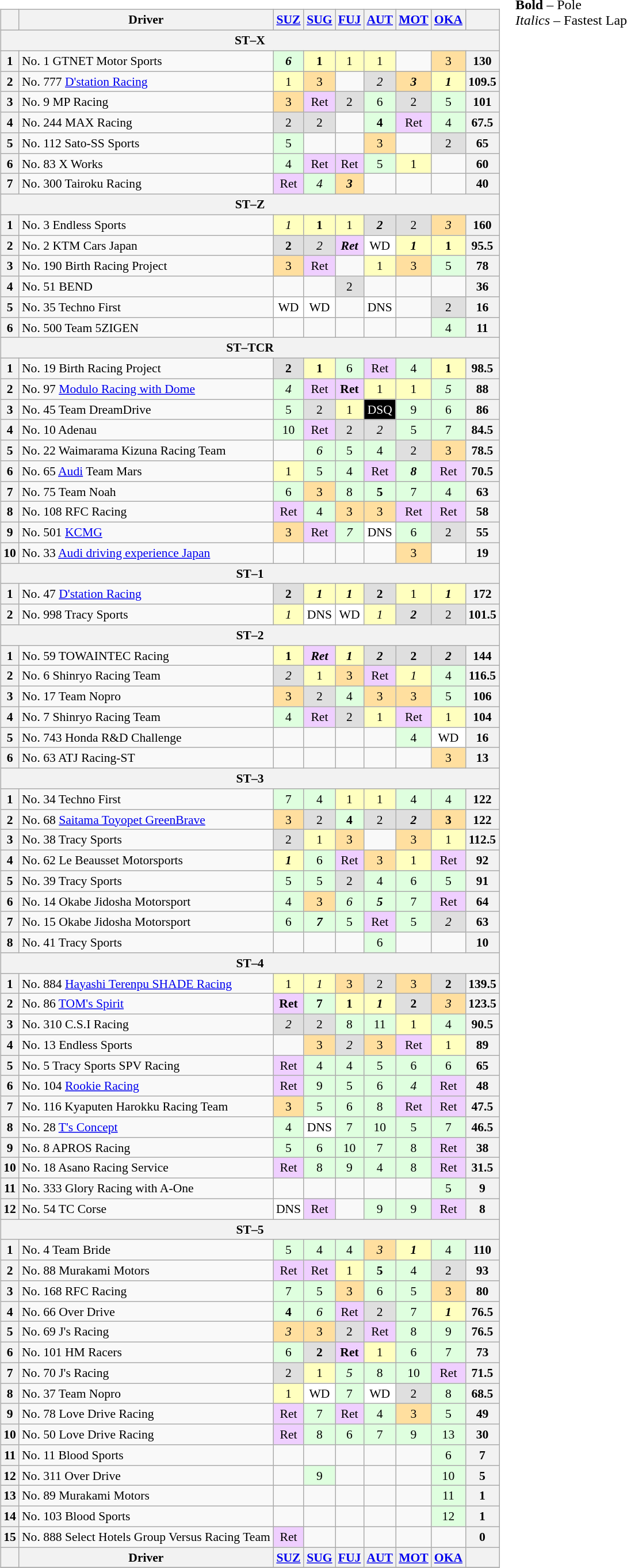<table>
<tr>
<td valign="top"><br><table align=left| class="wikitable" style="font-size: 90%; text-align: center">
<tr valign="top">
<th valign=middle></th>
<th valign=middle>Driver</th>
<th><a href='#'>SUZ</a></th>
<th><a href='#'>SUG</a></th>
<th><a href='#'>FUJ</a></th>
<th><a href='#'>AUT</a></th>
<th><a href='#'>MOT</a></th>
<th><a href='#'>OKA</a></th>
<th valign=middle>  </th>
</tr>
<tr>
<th colspan=9>ST–X</th>
</tr>
<tr>
<th>1</th>
<td align=left> No. 1 GTNET Motor Sports</td>
<td style="background:#dfffdf;"><strong><em>6</em></strong></td>
<td style="background:#ffffbf;"><strong>1</strong></td>
<td style="background:#ffffbf;">1</td>
<td style="background:#ffffbf;">1</td>
<td></td>
<td style="background:#ffdf9f;">3</td>
<th>130</th>
</tr>
<tr>
<th>2</th>
<td align=left> No. 777 <a href='#'>D'station Racing</a></td>
<td style="background:#ffffbf;">1</td>
<td style="background:#ffdf9f;">3</td>
<td></td>
<td style="background:#dfdfdf;"><em>2</em></td>
<td style="background:#ffdf9f;"><strong><em>3</em></strong></td>
<td style="background:#ffffbf;"><strong><em>1</em></strong></td>
<th>109.5</th>
</tr>
<tr>
<th>3</th>
<td align=left> No. 9 MP Racing</td>
<td style="background:#ffdf9f;">3</td>
<td style="background:#efcfff;">Ret</td>
<td style="background:#dfdfdf;">2</td>
<td style="background:#dfffdf;">6</td>
<td style="background:#dfdfdf;">2</td>
<td style="background:#dfffdf;">5</td>
<th>101</th>
</tr>
<tr>
<th>4</th>
<td align=left> No. 244 MAX Racing</td>
<td style="background:#dfdfdf;">2</td>
<td style="background:#dfdfdf;">2</td>
<td></td>
<td style="background:#dfffdf;"><strong>4</strong></td>
<td style="background:#efcfff;">Ret</td>
<td style="background:#dfffdf;">4</td>
<th>67.5</th>
</tr>
<tr>
<th>5</th>
<td align=left> No. 112 Sato-SS Sports</td>
<td style="background:#dfffdf;">5</td>
<td></td>
<td></td>
<td style="background:#ffdf9f;">3</td>
<td></td>
<td style="background:#dfdfdf;">2</td>
<th>65</th>
</tr>
<tr>
<th>6</th>
<td align=left> No. 83 X Works</td>
<td style="background:#dfffdf;">4</td>
<td style="background:#efcfff;">Ret</td>
<td style="background:#efcfff;">Ret</td>
<td style="background:#dfffdf;">5</td>
<td style="background:#ffffbf;">1</td>
<td></td>
<th>60</th>
</tr>
<tr>
<th>7</th>
<td align=left> No. 300 Tairoku Racing</td>
<td style="background:#efcfff;">Ret</td>
<td style="background:#dfffdf;"><em>4</em></td>
<td style="background:#ffdf9f;"><strong><em>3</em></strong></td>
<td></td>
<td></td>
<td></td>
<th>40</th>
</tr>
<tr>
<th colspan=9>ST–Z</th>
</tr>
<tr>
<th>1</th>
<td align=left> No. 3 Endless Sports</td>
<td style="background:#ffffbf;"><em>1</em></td>
<td style="background:#ffffbf;"><strong>1</strong></td>
<td style="background:#ffffbf;">1</td>
<td style="background:#dfdfdf;"><strong><em>2</em></strong></td>
<td style="background:#dfdfdf;">2</td>
<td style="background:#ffdf9f;"><em>3</em></td>
<th>160</th>
</tr>
<tr>
<th>2</th>
<td align=left> No. 2 KTM Cars Japan</td>
<td style="background:#dfdfdf;"><strong>2</strong></td>
<td style="background:#dfdfdf;"><em>2</em></td>
<td style="background:#efcfff;"><strong><em>Ret</em></strong></td>
<td style="background:#ffffff;">WD</td>
<td style="background:#ffffbf;"><strong><em>1</em></strong></td>
<td style="background:#ffffbf;"><strong>1</strong></td>
<th>95.5</th>
</tr>
<tr>
<th>3</th>
<td align=left> No. 190 Birth Racing Project</td>
<td style="background:#ffdf9f;">3</td>
<td style="background:#efcfff;">Ret</td>
<td></td>
<td style="background:#ffffbf;">1</td>
<td style="background:#ffdf9f;">3</td>
<td style="background:#dfffdf;">5</td>
<th>78</th>
</tr>
<tr>
<th>4</th>
<td align=left> No. 51 BEND</td>
<td></td>
<td></td>
<td style="background:#dfdfdf;">2</td>
<td></td>
<td></td>
<td></td>
<th>36</th>
</tr>
<tr>
<th>5</th>
<td align=left> No. 35 Techno First</td>
<td style="background:#ffffff;">WD</td>
<td style="background:#ffffff;">WD</td>
<td></td>
<td style="background:#ffffff;">DNS</td>
<td></td>
<td style="background:#dfdfdf;">2</td>
<th>16</th>
</tr>
<tr>
<th>6</th>
<td align=left> No. 500 Team 5ZIGEN</td>
<td></td>
<td></td>
<td></td>
<td></td>
<td></td>
<td style="background:#dfffdf;">4</td>
<th>11</th>
</tr>
<tr>
<th colspan=9>ST–TCR</th>
</tr>
<tr>
<th>1</th>
<td align=left> No. 19 Birth Racing Project</td>
<td style="background:#dfdfdf;"><strong>2</strong></td>
<td style="background:#ffffbf;"><strong>1</strong></td>
<td style="background:#dfffdf;">6</td>
<td style="background:#efcfff;">Ret</td>
<td style="background:#dfffdf;">4</td>
<td style="background:#ffffbf;"><strong>1</strong></td>
<th>98.5</th>
</tr>
<tr>
<th>2</th>
<td align=left> No. 97 <a href='#'>Modulo Racing with Dome</a></td>
<td style="background:#dfffdf;"><em>4</em></td>
<td style="background:#efcfff;">Ret</td>
<td style="background:#efcfff;"><strong>Ret</strong></td>
<td style="background:#ffffbf;">1</td>
<td style="background:#ffffbf;">1</td>
<td style="background:#dfffdf;"><em>5</em></td>
<th>88</th>
</tr>
<tr>
<th>3</th>
<td align=left> No. 45 Team DreamDrive</td>
<td style="background:#dfffdf;">5</td>
<td style="background:#dfdfdf;">2</td>
<td style="background:#ffffbf;">1</td>
<td style="background:#000000; color:#ffffff;">DSQ</td>
<td style="background:#dfffdf;">9</td>
<td style="background:#dfffdf;">6</td>
<th>86</th>
</tr>
<tr>
<th>4</th>
<td align=left> No. 10 Adenau</td>
<td style="background:#dfffdf;">10</td>
<td style="background:#efcfff;">Ret</td>
<td style="background:#dfdfdf;">2</td>
<td style="background:#dfdfdf;"><em>2</em></td>
<td style="background:#dfffdf;">5</td>
<td style="background:#dfffdf;">7</td>
<th>84.5</th>
</tr>
<tr>
<th>5</th>
<td align=left> No. 22 Waimarama Kizuna Racing Team</td>
<td></td>
<td style="background:#dfffdf;"><em>6</em></td>
<td style="background:#dfffdf;">5</td>
<td style="background:#dfffdf;">4</td>
<td style="background:#dfdfdf;">2</td>
<td style="background:#ffdf9f;">3</td>
<th>78.5</th>
</tr>
<tr>
<th>6</th>
<td align=left> No. 65 <a href='#'>Audi</a> Team Mars</td>
<td style="background:#ffffbf;">1</td>
<td style="background:#dfffdf;">5</td>
<td style="background:#dfffdf;">4</td>
<td style="background:#efcfff;">Ret</td>
<td style="background:#dfffdf;"><strong><em>8</em></strong></td>
<td style="background:#efcfff;">Ret</td>
<th>70.5</th>
</tr>
<tr>
<th>7</th>
<td align=left> No. 75 Team Noah</td>
<td style="background:#dfffdf;">6</td>
<td style="background:#ffdf9f;">3</td>
<td style="background:#dfffdf;">8</td>
<td style="background:#dfffdf;"><strong>5</strong></td>
<td style="background:#dfffdf;">7</td>
<td style="background:#dfffdf;">4</td>
<th>63</th>
</tr>
<tr>
<th>8</th>
<td align=left> No. 108 RFC Racing</td>
<td style="background:#efcfff;">Ret</td>
<td style="background:#dfffdf;">4</td>
<td style="background:#ffdf9f;">3</td>
<td style="background:#ffdf9f;">3</td>
<td style="background:#efcfff;">Ret</td>
<td style="background:#efcfff;">Ret</td>
<th>58</th>
</tr>
<tr>
<th>9</th>
<td align=left> No. 501 <a href='#'>KCMG</a></td>
<td style="background:#ffdf9f;">3</td>
<td style="background:#efcfff;">Ret</td>
<td style="background:#dfffdf;"><em>7</em></td>
<td style="background:#ffffff;">DNS</td>
<td style="background:#dfffdf;">6</td>
<td style="background:#dfdfdf;">2</td>
<th>55</th>
</tr>
<tr>
<th>10</th>
<td align=left> No. 33 <a href='#'>Audi driving experience Japan</a></td>
<td></td>
<td></td>
<td></td>
<td></td>
<td style="background:#ffdf9f;">3</td>
<td></td>
<th>19</th>
</tr>
<tr>
<th colspan=9>ST–1</th>
</tr>
<tr>
<th>1</th>
<td align=left> No. 47 <a href='#'>D'station Racing</a></td>
<td style="background:#dfdfdf;"><strong>2</strong></td>
<td style="background:#ffffbf;"><strong><em>1</em></strong></td>
<td style="background:#ffffbf;"><strong><em>1</em></strong></td>
<td style="background:#dfdfdf;"><strong>2</strong></td>
<td style="background:#ffffbf;">1</td>
<td style="background:#ffffbf;"><strong><em>1</em></strong></td>
<th>172</th>
</tr>
<tr>
<th>2</th>
<td align=left> No. 998 Tracy Sports</td>
<td style="background:#ffffbf;"><em>1</em></td>
<td style="background:#ffffff;">DNS</td>
<td style="background:#ffffff;">WD</td>
<td style="background:#ffffbf;"><em>1</em></td>
<td style="background:#dfdfdf;"><strong><em>2</em></strong></td>
<td style="background:#dfdfdf;">2</td>
<th>101.5</th>
</tr>
<tr>
<th colspan=9>ST–2</th>
</tr>
<tr>
<th>1</th>
<td align=left> No. 59 TOWAINTEC Racing</td>
<td style="background:#ffffbf;"><strong>1</strong></td>
<td style="background:#efcfff;"><strong><em>Ret</em></strong></td>
<td style="background:#ffffbf;"><strong><em>1</em></strong></td>
<td style="background:#dfdfdf;"><strong><em>2</em></strong></td>
<td style="background:#dfdfdf;"><strong>2</strong></td>
<td style="background:#dfdfdf;"><strong><em>2</em></strong></td>
<th>144</th>
</tr>
<tr>
<th>2</th>
<td align=left> No. 6 Shinryo Racing Team</td>
<td style="background:#dfdfdf;"><em>2</em></td>
<td style="background:#ffffbf;">1</td>
<td style="background:#ffdf9f;">3</td>
<td style="background:#efcfff;">Ret</td>
<td style="background:#ffffbf;"><em>1</em></td>
<td style="background:#dfffdf;">4</td>
<th>116.5</th>
</tr>
<tr>
<th>3</th>
<td align=left> No. 17 Team Nopro</td>
<td style="background:#ffdf9f;">3</td>
<td style="background:#dfdfdf;">2</td>
<td style="background:#dfffdf;">4</td>
<td style="background:#ffdf9f;">3</td>
<td style="background:#ffdf9f;">3</td>
<td style="background:#dfffdf;">5</td>
<th>106</th>
</tr>
<tr>
<th>4</th>
<td align=left> No. 7 Shinryo Racing Team</td>
<td style="background:#dfffdf;">4</td>
<td style="background:#efcfff;">Ret</td>
<td style="background:#dfdfdf;">2</td>
<td style="background:#ffffbf;">1</td>
<td style="background:#efcfff;">Ret</td>
<td style="background:#ffffbf;">1</td>
<th>104</th>
</tr>
<tr>
<th>5</th>
<td align=left> No. 743 Honda R&D Challenge</td>
<td></td>
<td></td>
<td></td>
<td></td>
<td style="background:#dfffdf;">4</td>
<td style="background:#ffffff;">WD</td>
<th>16</th>
</tr>
<tr>
<th>6</th>
<td align=left> No. 63 ATJ Racing-ST</td>
<td></td>
<td></td>
<td></td>
<td></td>
<td></td>
<td style="background:#ffdf9f;">3</td>
<th>13</th>
</tr>
<tr>
<th colspan=9>ST–3</th>
</tr>
<tr>
<th>1</th>
<td align=left> No. 34 Techno First</td>
<td style="background:#dfffdf;">7</td>
<td style="background:#dfffdf;">4</td>
<td style="background:#ffffbf;">1</td>
<td style="background:#ffffbf;">1</td>
<td style="background:#dfffdf;">4</td>
<td style="background:#dfffdf;">4</td>
<th>122</th>
</tr>
<tr>
<th>2</th>
<td align=left> No. 68 <a href='#'>Saitama Toyopet GreenBrave</a></td>
<td style="background:#ffdf9f;">3</td>
<td style="background:#dfdfdf;">2</td>
<td style="background:#dfffdf;"><strong>4</strong></td>
<td style="background:#dfdfdf;">2</td>
<td style="background:#dfdfdf;"><strong><em>2</em></strong></td>
<td style="background:#ffdf9f;"><strong>3</strong></td>
<th>122</th>
</tr>
<tr>
<th>3</th>
<td align=left> No. 38 Tracy Sports</td>
<td style="background:#dfdfdf;">2</td>
<td style="background:#ffffbf;">1</td>
<td style="background:#ffdf9f;">3</td>
<td></td>
<td style="background:#ffdf9f;">3</td>
<td style="background:#ffffbf;">1</td>
<th>112.5</th>
</tr>
<tr>
<th>4</th>
<td align=left> No. 62 Le Beausset Motorsports</td>
<td style="background:#ffffbf;"><strong><em>1</em></strong></td>
<td style="background:#dfffdf;">6</td>
<td style="background:#efcfff;">Ret</td>
<td style="background:#ffdf9f;">3</td>
<td style="background:#ffffbf;">1</td>
<td style="background:#efcfff;">Ret</td>
<th>92</th>
</tr>
<tr>
<th>5</th>
<td align=left> No. 39 Tracy Sports</td>
<td style="background:#dfffdf;">5</td>
<td style="background:#dfffdf;">5</td>
<td style="background:#dfdfdf;">2</td>
<td style="background:#dfffdf;">4</td>
<td style="background:#dfffdf;">6</td>
<td style="background:#dfffdf;">5</td>
<th>91</th>
</tr>
<tr>
<th>6</th>
<td align=left> No. 14 Okabe Jidosha Motorsport</td>
<td style="background:#dfffdf;">4</td>
<td style="background:#ffdf9f;">3</td>
<td style="background:#dfffdf;"><em>6</em></td>
<td style="background:#dfffdf;"><strong><em>5</em></strong></td>
<td style="background:#dfffdf;">7</td>
<td style="background:#efcfff;">Ret</td>
<th>64</th>
</tr>
<tr>
<th>7</th>
<td align=left> No. 15 Okabe Jidosha Motorsport</td>
<td style="background:#dfffdf;">6</td>
<td style="background:#dfffdf;"><strong><em>7</em></strong></td>
<td style="background:#dfffdf;">5</td>
<td style="background:#efcfff;">Ret</td>
<td style="background:#dfffdf;">5</td>
<td style="background:#dfdfdf;"><em>2</em></td>
<th>63</th>
</tr>
<tr>
<th>8</th>
<td align=left> No. 41 Tracy Sports</td>
<td></td>
<td></td>
<td></td>
<td style="background:#dfffdf;">6</td>
<td></td>
<td></td>
<th>10</th>
</tr>
<tr>
<th colspan=9>ST–4</th>
</tr>
<tr>
<th>1</th>
<td align=left> No. 884 <a href='#'>Hayashi Terenpu SHADE Racing</a></td>
<td style="background:#ffffbf;">1</td>
<td style="background:#ffffbf;"><em>1</em></td>
<td style="background:#ffdf9f;">3</td>
<td style="background:#dfdfdf;">2</td>
<td style="background:#ffdf9f;">3</td>
<td style="background:#dfdfdf;"><strong>2</strong></td>
<th>139.5</th>
</tr>
<tr>
<th>2</th>
<td align=left> No. 86 <a href='#'>TOM's Spirit</a></td>
<td style="background:#efcfff;"><strong>Ret</strong></td>
<td style="background:#dfffdf;"><strong>7</strong></td>
<td style="background:#ffffbf;"><strong>1</strong></td>
<td style="background:#ffffbf;"><strong><em>1</em></strong></td>
<td style="background:#dfdfdf;"><strong>2</strong></td>
<td style="background:#ffdf9f;"><em>3</em></td>
<th>123.5</th>
</tr>
<tr>
<th>3</th>
<td align=left> No. 310 C.S.I Racing</td>
<td style="background:#dfdfdf;"><em>2</em></td>
<td style="background:#dfdfdf;">2</td>
<td style="background:#dfffdf;">8</td>
<td style="background:#dfffdf;">11</td>
<td style="background:#ffffbf;">1</td>
<td style="background:#dfffdf;">4</td>
<th>90.5</th>
</tr>
<tr>
<th>4</th>
<td align=left> No. 13 Endless Sports</td>
<td></td>
<td style="background:#ffdf9f;">3</td>
<td style="background:#dfdfdf;"><em>2</em></td>
<td style="background:#ffdf9f;">3</td>
<td style="background:#efcfff;">Ret</td>
<td style="background:#ffffbf;">1</td>
<th>89</th>
</tr>
<tr>
<th>5</th>
<td align=left> No. 5 Tracy Sports SPV Racing</td>
<td style="background:#efcfff;">Ret</td>
<td style="background:#dfffdf;">4</td>
<td style="background:#dfffdf;">4</td>
<td style="background:#dfffdf;">5</td>
<td style="background:#dfffdf;">6</td>
<td style="background:#dfffdf;">6</td>
<th>65</th>
</tr>
<tr>
<th>6</th>
<td align=left> No. 104 <a href='#'>Rookie Racing</a></td>
<td style="background:#efcfff;">Ret</td>
<td style="background:#dfffdf;">9</td>
<td style="background:#dfffdf;">5</td>
<td style="background:#dfffdf;">6</td>
<td style="background:#dfffdf;"><em>4</em></td>
<td style="background:#efcfff;">Ret</td>
<th>48</th>
</tr>
<tr>
<th>7</th>
<td align=left> No. 116 Kyaputen Harokku Racing Team</td>
<td style="background:#ffdf9f;">3</td>
<td style="background:#dfffdf;">5</td>
<td style="background:#dfffdf;">6</td>
<td style="background:#dfffdf;">8</td>
<td style="background:#efcfff;">Ret</td>
<td style="background:#efcfff;">Ret</td>
<th>47.5</th>
</tr>
<tr>
<th>8</th>
<td align=left> No. 28 <a href='#'>T's Concept</a></td>
<td style="background:#dfffdf;">4</td>
<td style="background:#ffffff;">DNS</td>
<td style="background:#dfffdf;">7</td>
<td style="background:#dfffdf;">10</td>
<td style="background:#dfffdf;">5</td>
<td style="background:#dfffdf;">7</td>
<th>46.5</th>
</tr>
<tr>
<th>9</th>
<td align=left> No. 8 APROS Racing</td>
<td style="background:#dfffdf;">5</td>
<td style="background:#dfffdf;">6</td>
<td style="background:#dfffdf;">10</td>
<td style="background:#dfffdf;">7</td>
<td style="background:#dfffdf;">8</td>
<td style="background:#efcfff;">Ret</td>
<th>38</th>
</tr>
<tr>
<th>10</th>
<td align=left> No. 18 Asano Racing Service</td>
<td style="background:#efcfff;">Ret</td>
<td style="background:#dfffdf;">8</td>
<td style="background:#dfffdf;">9</td>
<td style="background:#dfffdf;">4</td>
<td style="background:#dfffdf;">8</td>
<td style="background:#efcfff;">Ret</td>
<th>31.5</th>
</tr>
<tr>
<th>11</th>
<td align=left> No. 333 Glory Racing with A-One</td>
<td></td>
<td></td>
<td></td>
<td></td>
<td></td>
<td style="background:#dfffdf;">5</td>
<th>9</th>
</tr>
<tr>
<th>12</th>
<td align=left> No. 54 TC Corse</td>
<td style="background:#ffffff;">DNS</td>
<td style="background:#efcfff;">Ret</td>
<td></td>
<td style="background:#dfffdf;">9</td>
<td style="background:#dfffdf;">9</td>
<td style="background:#efcfff;">Ret</td>
<th>8</th>
</tr>
<tr>
<th colspan=9>ST–5</th>
</tr>
<tr>
<th>1</th>
<td align=left> No. 4 Team Bride</td>
<td style="background:#dfffdf;">5</td>
<td style="background:#dfffdf;">4</td>
<td style="background:#dfffdf;">4</td>
<td style="background:#ffdf9f;"><em>3</em></td>
<td style="background:#ffffbf;"><strong><em>1</em></strong></td>
<td style="background:#dfffdf;">4</td>
<th>110</th>
</tr>
<tr>
<th>2</th>
<td align=left> No. 88 Murakami Motors</td>
<td style="background:#efcfff;">Ret</td>
<td style="background:#efcfff;">Ret</td>
<td style="background:#ffffbf;">1</td>
<td style="background:#dfffdf;"><strong>5</strong></td>
<td style="background:#dfffdf;">4</td>
<td style="background:#dfdfdf;">2</td>
<th>93</th>
</tr>
<tr>
<th>3</th>
<td align=left> No. 168 RFC Racing</td>
<td style="background:#dfffdf;">7</td>
<td style="background:#dfffdf;">5</td>
<td style="background:#ffdf9f;">3</td>
<td style="background:#dfffdf;">6</td>
<td style="background:#dfffdf;">5</td>
<td style="background:#ffdf9f;">3</td>
<th>80</th>
</tr>
<tr>
<th>4</th>
<td align=left> No. 66 Over Drive</td>
<td style="background:#dfffdf;"><strong>4</strong></td>
<td style="background:#dfffdf;"><em>6</em></td>
<td style="background:#efcfff;">Ret</td>
<td style="background:#dfdfdf;">2</td>
<td style="background:#dfffdf;">7</td>
<td style="background:#ffffbf;"><strong><em>1</em></strong></td>
<th>76.5</th>
</tr>
<tr>
<th>5</th>
<td align=left> No. 69 J's Racing</td>
<td style="background:#ffdf9f;"><em>3</em></td>
<td style="background:#ffdf9f;">3</td>
<td style="background:#dfdfdf;">2</td>
<td style="background:#efcfff;">Ret</td>
<td style="background:#dfffdf;">8</td>
<td style="background:#dfffdf;">9</td>
<th>76.5</th>
</tr>
<tr>
<th>6</th>
<td align=left> No. 101 HM Racers</td>
<td style="background:#dfffdf;">6</td>
<td style="background:#dfdfdf;"><strong>2</strong></td>
<td style="background:#efcfff;"><strong>Ret</strong></td>
<td style="background:#ffffbf;">1</td>
<td style="background:#dfffdf;">6</td>
<td style="background:#dfffdf;">7</td>
<th>73</th>
</tr>
<tr>
<th>7</th>
<td align=left> No. 70 J's Racing</td>
<td style="background:#dfdfdf;">2</td>
<td style="background:#ffffbf;">1</td>
<td style="background:#dfffdf;"><em>5</em></td>
<td style="background:#dfffdf;">8</td>
<td style="background:#dfffdf;">10</td>
<td style="background:#efcfff;">Ret</td>
<th>71.5</th>
</tr>
<tr>
<th>8</th>
<td align=left> No. 37 Team Nopro</td>
<td style="background:#ffffbf;">1</td>
<td style="background:#ffffff;">WD</td>
<td style="background:#dfffdf;">7</td>
<td style="background:#ffffff;">WD</td>
<td style="background:#dfdfdf;">2</td>
<td style="background:#dfffdf;">8</td>
<th>68.5</th>
</tr>
<tr>
<th>9</th>
<td align=left> No. 78 Love Drive Racing</td>
<td style="background:#efcfff;">Ret</td>
<td style="background:#dfffdf;">7</td>
<td style="background:#efcfff;">Ret</td>
<td style="background:#dfffdf;">4</td>
<td style="background:#ffdf9f;">3</td>
<td style="background:#dfffdf;">5</td>
<th>49</th>
</tr>
<tr>
<th>10</th>
<td align=left> No. 50 Love Drive Racing</td>
<td style="background:#efcfff;">Ret</td>
<td style="background:#dfffdf;">8</td>
<td style="background:#dfffdf;">6</td>
<td style="background:#dfffdf;">7</td>
<td style="background:#dfffdf;">9</td>
<td style="background:#dfffdf;">13</td>
<th>30</th>
</tr>
<tr>
<th>11</th>
<td align=left> No. 11 Blood Sports</td>
<td></td>
<td></td>
<td></td>
<td></td>
<td></td>
<td style="background:#dfffdf;">6</td>
<th>7</th>
</tr>
<tr>
<th>12</th>
<td align=left> No. 311 Over Drive</td>
<td></td>
<td style="background:#dfffdf;">9</td>
<td></td>
<td></td>
<td></td>
<td style="background:#dfffdf;">10</td>
<th>5</th>
</tr>
<tr>
<th>13</th>
<td align=left> No. 89 Murakami Motors</td>
<td></td>
<td></td>
<td></td>
<td></td>
<td></td>
<td style="background:#dfffdf;">11</td>
<th>1</th>
</tr>
<tr>
<th>14</th>
<td align=left> No. 103 Blood Sports</td>
<td></td>
<td></td>
<td></td>
<td></td>
<td></td>
<td style="background:#dfffdf;">12</td>
<th>1</th>
</tr>
<tr>
<th>15</th>
<td align=left> No. 888 Select Hotels Group Versus Racing Team</td>
<td style="background:#efcfff;">Ret</td>
<td></td>
<td></td>
<td></td>
<td></td>
<td></td>
<th>0</th>
</tr>
<tr valign="top">
<th valign=middle></th>
<th valign=middle>Driver</th>
<th><a href='#'>SUZ</a></th>
<th><a href='#'>SUG</a></th>
<th><a href='#'>FUJ</a></th>
<th><a href='#'>AUT</a></th>
<th><a href='#'>MOT</a></th>
<th><a href='#'>OKA</a></th>
<th valign=middle>  </th>
</tr>
<tr>
</tr>
</table>
</td>
<td valign="top"><br>
<span><strong>Bold</strong> – Pole<br>
<em>Italics</em> – Fastest Lap</span></td>
</tr>
</table>
